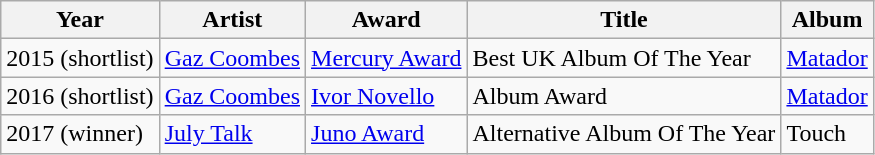<table class="wikitable sortable">
<tr>
<th>Year</th>
<th>Artist</th>
<th>Award</th>
<th>Title</th>
<th>Album</th>
</tr>
<tr>
<td>2015 (shortlist)</td>
<td><a href='#'>Gaz Coombes</a></td>
<td><a href='#'>Mercury Award</a></td>
<td>Best UK Album Of The Year</td>
<td><a href='#'>Matador</a></td>
</tr>
<tr>
<td>2016 (shortlist)</td>
<td><a href='#'>Gaz Coombes</a></td>
<td><a href='#'>Ivor Novello</a></td>
<td>Album Award</td>
<td><a href='#'>Matador</a></td>
</tr>
<tr>
<td>2017 (winner)</td>
<td><a href='#'>July Talk</a></td>
<td><a href='#'>Juno Award</a></td>
<td>Alternative Album Of The Year</td>
<td>Touch</td>
</tr>
</table>
